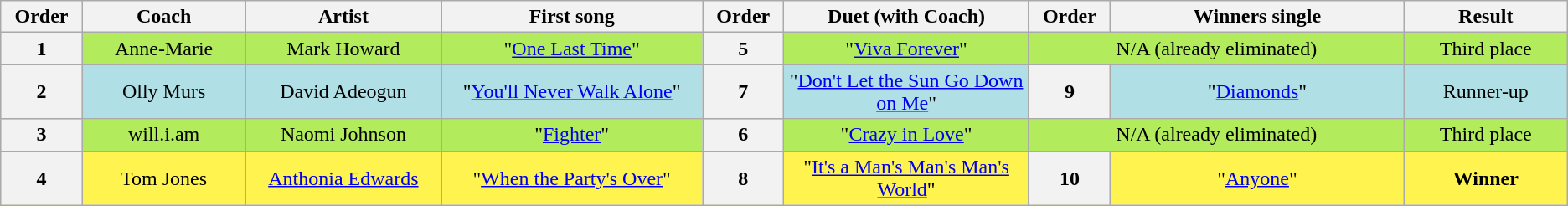<table class="wikitable plainrowheaders" style="text-align:center; width=100%">
<tr>
<th style="width:05%">Order</th>
<th style="width:10%">Coach</th>
<th style="width:12%">Artist</th>
<th style="width:16%">First song</th>
<th style="width:05%">Order</th>
<th style="width:15%">Duet (with Coach)</th>
<th style="width:05%">Order</th>
<th style="width:18%">Winners single</th>
<th style="width:10%">Result</th>
</tr>
<tr style="background:#B2EC5D">
<th scope="col">1</th>
<td>Anne-Marie</td>
<td>Mark Howard</td>
<td>"<a href='#'>One Last Time</a>"</td>
<th>5</th>
<td>"<a href='#'>Viva Forever</a>"</td>
<td colspan="2">N/A (already eliminated)</td>
<td>Third place</td>
</tr>
<tr style="background:#B0E0E6">
<th scope="col">2</th>
<td>Olly Murs</td>
<td>David Adeogun</td>
<td>"<a href='#'>You'll Never Walk Alone</a>"</td>
<th>7</th>
<td>"<a href='#'>Don't Let the Sun Go Down on Me</a>"</td>
<th>9</th>
<td>"<a href='#'>Diamonds</a>"</td>
<td>Runner-up</td>
</tr>
<tr style="background:#B2EC5D">
<th scope="col">3</th>
<td>will.i.am</td>
<td>Naomi Johnson</td>
<td>"<a href='#'>Fighter</a>"</td>
<th>6</th>
<td>"<a href='#'>Crazy in Love</a>"</td>
<td colspan="2">N/A (already eliminated)</td>
<td>Third place</td>
</tr>
<tr style="background:#FFF44F">
<th scope="col">4</th>
<td>Tom Jones</td>
<td><a href='#'>Anthonia Edwards</a></td>
<td>"<a href='#'>When the Party's Over</a>"</td>
<th>8</th>
<td>"<a href='#'>It's a Man's Man's Man's World</a>"</td>
<th>10</th>
<td>"<a href='#'>Anyone</a>"</td>
<td><strong>Winner</strong></td>
</tr>
</table>
